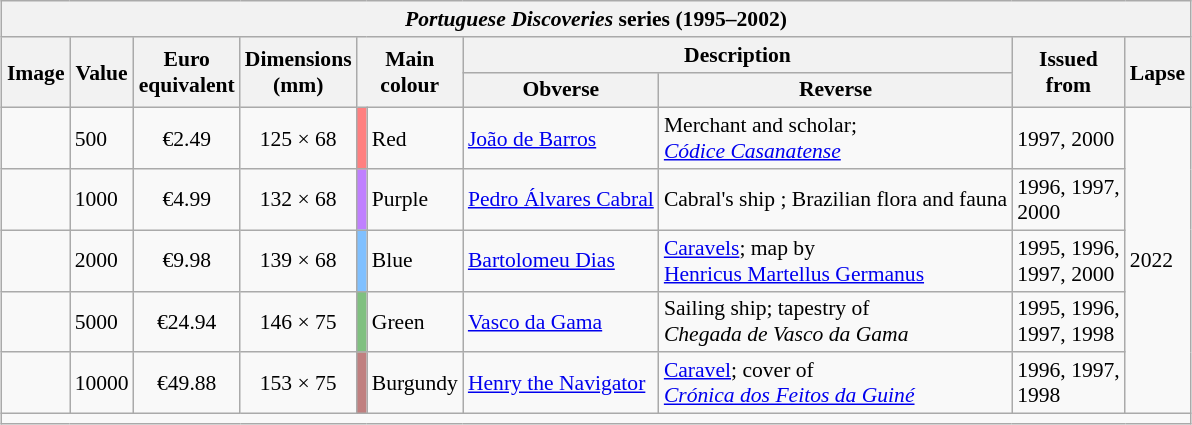<table class="wikitable" style="margin:auto; font-size:90%; border-width:1px;">
<tr>
<th colspan=11><em>Portuguese Discoveries</em> series (1995–2002)<br></th>
</tr>
<tr>
<th rowspan=2>Image</th>
<th rowspan=2>Value</th>
<th rowspan=2>Euro<br>equivalent</th>
<th rowspan=2>Dimensions<br>(mm)</th>
<th rowspan=2 colspan=2>Main<br>colour</th>
<th colspan=2>Description</th>
<th rowspan=2>Issued<br>from</th>
<th rowspan=2>Lapse</th>
</tr>
<tr>
<th>Obverse</th>
<th>Reverse</th>
</tr>
<tr>
<td align=center></td>
<td>500</td>
<td align=center>€2.49</td>
<td align=center>125 × 68</td>
<td style="background:#FF8080;"></td>
<td>Red</td>
<td><a href='#'>João de Barros</a></td>
<td>Merchant and scholar;<br><em><a href='#'>Códice Casanatense</a></em></td>
<td>1997, 2000</td>
<td rowspan=5>2022</td>
</tr>
<tr>
<td align=center></td>
<td>1000</td>
<td align=center>€4.99</td>
<td align=center>132 × 68</td>
<td style="background:#C080FF"></td>
<td>Purple</td>
<td><a href='#'>Pedro Álvares Cabral</a></td>
<td>Cabral's ship ; Brazilian flora and fauna</td>
<td>1996, 1997,<br>2000</td>
</tr>
<tr>
<td align=center></td>
<td>2000</td>
<td align=center>€9.98</td>
<td align=center>139 × 68</td>
<td style="background:#80C0FF;"></td>
<td>Blue</td>
<td><a href='#'>Bartolomeu Dias</a></td>
<td><a href='#'>Caravels</a>; map by<br><a href='#'>Henricus Martellus Germanus</a></td>
<td>1995, 1996,<br>1997, 2000</td>
</tr>
<tr>
<td align=center></td>
<td>5000</td>
<td align=center>€24.94</td>
<td align=center>146 × 75</td>
<td style="background:#80C080;"></td>
<td>Green</td>
<td><a href='#'>Vasco da Gama</a></td>
<td>Sailing ship; tapestry of<br><em>Chegada de Vasco da Gama</em></td>
<td>1995, 1996,<br>1997, 1998</td>
</tr>
<tr>
<td align=center></td>
<td>10000</td>
<td align=center>€49.88</td>
<td align=center>153 × 75</td>
<td style="background:#C08080;"></td>
<td>Burgundy</td>
<td><a href='#'>Henry the Navigator</a></td>
<td><a href='#'>Caravel</a>; cover of<br><em><a href='#'>Crónica dos Feitos da Guiné</a></em></td>
<td>1996, 1997,<br>1998</td>
</tr>
<tr>
<td colspan=10></td>
</tr>
</table>
